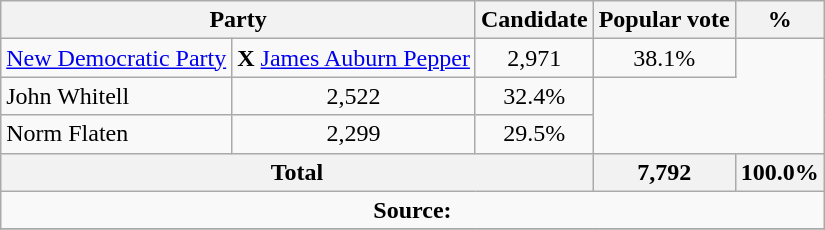<table class="wikitable">
<tr>
<th colspan="2">Party</th>
<th>Candidate</th>
<th>Popular vote</th>
<th>%</th>
</tr>
<tr>
<td><a href='#'>New Democratic Party</a></td>
<td> <strong>X</strong> <a href='#'>James Auburn Pepper</a></td>
<td align=center>2,971</td>
<td align=center>38.1%</td>
</tr>
<tr>
<td>John Whitell</td>
<td align=center>2,522</td>
<td align=center>32.4%</td>
</tr>
<tr>
<td>Norm Flaten</td>
<td align=center>2,299</td>
<td align=center>29.5%</td>
</tr>
<tr>
<th colspan=3>Total</th>
<th>7,792</th>
<th>100.0%</th>
</tr>
<tr>
<td align="center" colspan=5><strong>Source:</strong> </td>
</tr>
<tr>
</tr>
</table>
